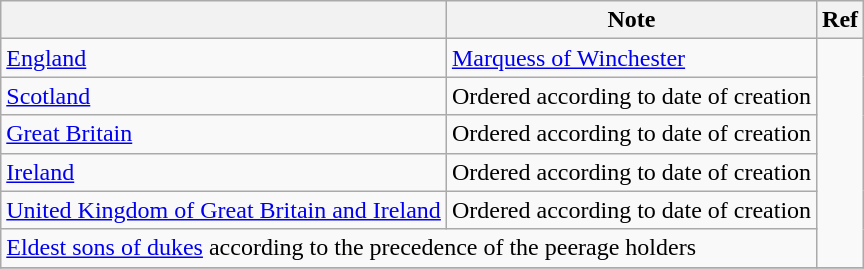<table class="wikitable">
<tr>
<th></th>
<th>Note</th>
<th>Ref</th>
</tr>
<tr>
<td> <a href='#'>England</a></td>
<td><a href='#'>Marquess of Winchester</a></td>
<td rowspan=6></td>
</tr>
<tr>
<td> <a href='#'>Scotland</a></td>
<td>Ordered according to date of creation</td>
</tr>
<tr>
<td> <a href='#'>Great Britain</a></td>
<td>Ordered according to date of creation</td>
</tr>
<tr>
<td> <a href='#'>Ireland</a></td>
<td>Ordered according to date of creation</td>
</tr>
<tr>
<td> <a href='#'>United Kingdom of Great Britain and Ireland</a></td>
<td>Ordered according to date of creation</td>
</tr>
<tr>
<td colspan=2><a href='#'>Eldest sons of dukes</a> according to the precedence of the peerage holders</td>
</tr>
<tr>
</tr>
</table>
